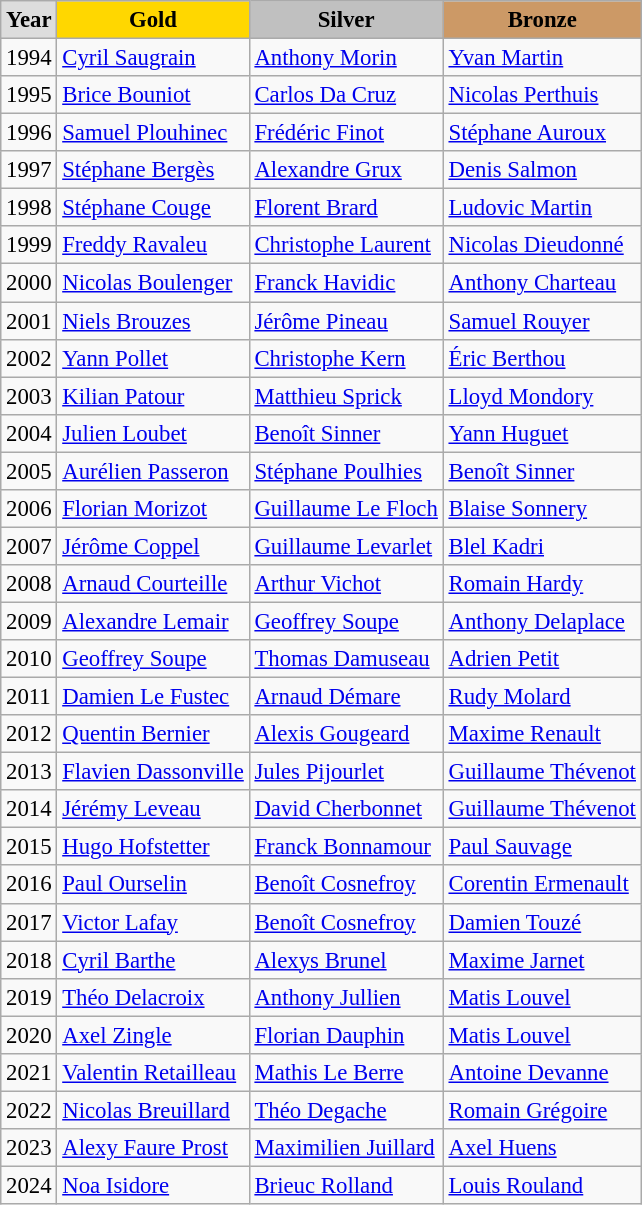<table class="wikitable sortable" style="font-size:95%">
<tr style="text-align:center; background:#e4e4e4; font-weight:bold;">
<td style="background:#ddd; ">Year</td>
<td style="background:gold; ">Gold</td>
<td style="background:silver; ">Silver</td>
<td style="background:#c96; ">Bronze</td>
</tr>
<tr>
<td>1994</td>
<td><a href='#'>Cyril Saugrain</a></td>
<td><a href='#'>Anthony Morin</a></td>
<td><a href='#'>Yvan Martin</a></td>
</tr>
<tr>
<td>1995</td>
<td><a href='#'>Brice Bouniot</a></td>
<td><a href='#'>Carlos Da Cruz</a></td>
<td><a href='#'>Nicolas Perthuis</a></td>
</tr>
<tr>
<td>1996</td>
<td><a href='#'>Samuel Plouhinec</a></td>
<td><a href='#'>Frédéric Finot</a></td>
<td><a href='#'>Stéphane Auroux</a></td>
</tr>
<tr>
<td>1997</td>
<td><a href='#'>Stéphane Bergès</a></td>
<td><a href='#'>Alexandre Grux</a></td>
<td><a href='#'>Denis Salmon</a></td>
</tr>
<tr>
<td>1998</td>
<td><a href='#'>Stéphane Couge</a></td>
<td><a href='#'>Florent Brard</a></td>
<td><a href='#'>Ludovic Martin</a></td>
</tr>
<tr>
<td>1999</td>
<td><a href='#'>Freddy Ravaleu</a></td>
<td><a href='#'>Christophe Laurent</a></td>
<td><a href='#'>Nicolas Dieudonné</a></td>
</tr>
<tr>
<td>2000</td>
<td><a href='#'>Nicolas Boulenger</a></td>
<td><a href='#'>Franck Havidic</a></td>
<td><a href='#'>Anthony Charteau</a></td>
</tr>
<tr>
<td>2001</td>
<td><a href='#'>Niels Brouzes</a></td>
<td><a href='#'>Jérôme Pineau</a></td>
<td><a href='#'>Samuel Rouyer</a></td>
</tr>
<tr>
<td>2002</td>
<td><a href='#'>Yann Pollet</a></td>
<td><a href='#'>Christophe Kern</a></td>
<td><a href='#'>Éric Berthou</a></td>
</tr>
<tr>
<td>2003</td>
<td><a href='#'>Kilian Patour</a></td>
<td><a href='#'>Matthieu Sprick</a></td>
<td><a href='#'>Lloyd Mondory</a></td>
</tr>
<tr>
<td>2004</td>
<td><a href='#'>Julien Loubet</a></td>
<td><a href='#'>Benoît Sinner</a></td>
<td><a href='#'>Yann Huguet</a></td>
</tr>
<tr>
<td>2005</td>
<td><a href='#'>Aurélien Passeron</a></td>
<td><a href='#'>Stéphane Poulhies</a></td>
<td><a href='#'>Benoît Sinner</a></td>
</tr>
<tr>
<td>2006</td>
<td><a href='#'>Florian Morizot</a></td>
<td><a href='#'>Guillaume Le Floch</a></td>
<td><a href='#'>Blaise Sonnery</a></td>
</tr>
<tr>
<td>2007</td>
<td><a href='#'>Jérôme Coppel</a></td>
<td><a href='#'>Guillaume Levarlet</a></td>
<td><a href='#'>Blel Kadri</a></td>
</tr>
<tr>
<td>2008</td>
<td><a href='#'>Arnaud Courteille</a></td>
<td><a href='#'>Arthur Vichot</a></td>
<td><a href='#'>Romain Hardy</a></td>
</tr>
<tr>
<td>2009</td>
<td><a href='#'>Alexandre Lemair</a></td>
<td><a href='#'>Geoffrey Soupe</a></td>
<td><a href='#'>Anthony Delaplace</a></td>
</tr>
<tr>
<td>2010</td>
<td><a href='#'>Geoffrey Soupe</a></td>
<td><a href='#'>Thomas Damuseau</a></td>
<td><a href='#'>Adrien Petit</a></td>
</tr>
<tr>
<td>2011</td>
<td><a href='#'>Damien Le Fustec</a></td>
<td><a href='#'>Arnaud Démare</a></td>
<td><a href='#'>Rudy Molard</a></td>
</tr>
<tr>
<td>2012</td>
<td><a href='#'>Quentin Bernier</a></td>
<td><a href='#'>Alexis Gougeard</a></td>
<td><a href='#'>Maxime Renault</a></td>
</tr>
<tr>
<td>2013</td>
<td><a href='#'>Flavien Dassonville</a></td>
<td><a href='#'>Jules Pijourlet</a></td>
<td><a href='#'>Guillaume Thévenot</a></td>
</tr>
<tr>
<td>2014</td>
<td><a href='#'>Jérémy Leveau</a></td>
<td><a href='#'>David Cherbonnet</a></td>
<td><a href='#'>Guillaume Thévenot</a></td>
</tr>
<tr>
<td>2015</td>
<td><a href='#'>Hugo Hofstetter</a></td>
<td><a href='#'>Franck Bonnamour</a></td>
<td><a href='#'>Paul Sauvage</a></td>
</tr>
<tr>
<td>2016</td>
<td><a href='#'>Paul Ourselin</a></td>
<td><a href='#'>Benoît Cosnefroy</a></td>
<td><a href='#'>Corentin Ermenault</a></td>
</tr>
<tr>
<td>2017</td>
<td><a href='#'>Victor Lafay</a></td>
<td><a href='#'>Benoît Cosnefroy</a></td>
<td><a href='#'>Damien Touzé</a></td>
</tr>
<tr>
<td>2018</td>
<td><a href='#'>Cyril Barthe</a></td>
<td><a href='#'>Alexys Brunel</a></td>
<td><a href='#'>Maxime Jarnet</a></td>
</tr>
<tr>
<td>2019</td>
<td><a href='#'>Théo Delacroix</a></td>
<td><a href='#'>Anthony Jullien</a></td>
<td><a href='#'>Matis Louvel</a></td>
</tr>
<tr>
<td>2020</td>
<td><a href='#'>Axel Zingle</a></td>
<td><a href='#'>Florian Dauphin</a></td>
<td><a href='#'>Matis Louvel</a></td>
</tr>
<tr>
<td>2021</td>
<td><a href='#'>Valentin Retailleau</a></td>
<td><a href='#'>Mathis Le Berre</a></td>
<td><a href='#'>Antoine Devanne</a></td>
</tr>
<tr>
<td>2022</td>
<td><a href='#'>Nicolas Breuillard</a></td>
<td><a href='#'>Théo Degache</a></td>
<td><a href='#'>Romain Grégoire</a></td>
</tr>
<tr>
<td>2023</td>
<td><a href='#'>Alexy Faure Prost</a></td>
<td><a href='#'>Maximilien Juillard</a></td>
<td><a href='#'>Axel Huens</a></td>
</tr>
<tr>
<td>2024</td>
<td><a href='#'>Noa Isidore</a></td>
<td><a href='#'>Brieuc Rolland</a></td>
<td><a href='#'>Louis Rouland</a></td>
</tr>
</table>
